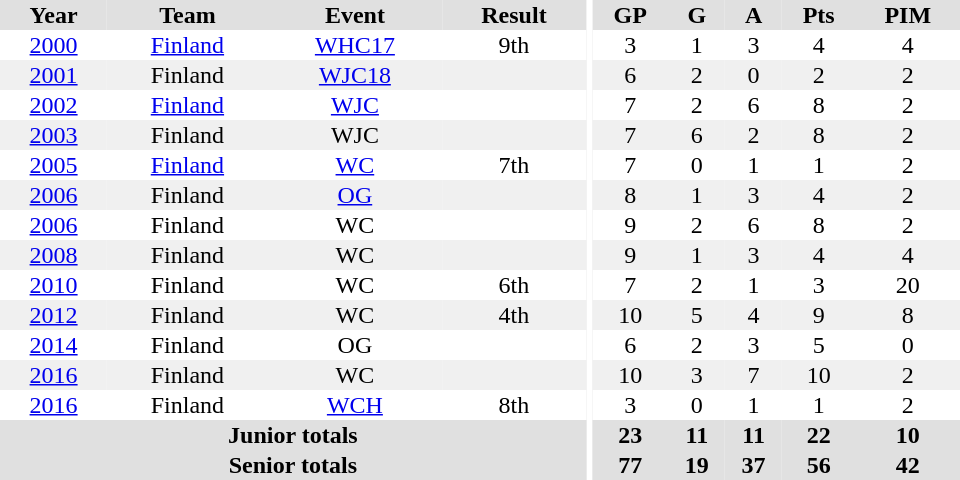<table border="0" cellpadding="1" cellspacing="0" ID="Table3" style="text-align:center; width:40em">
<tr ALIGN="center" bgcolor="#e0e0e0">
<th>Year</th>
<th>Team</th>
<th>Event</th>
<th>Result</th>
<th rowspan="99" bgcolor="#ffffff"></th>
<th>GP</th>
<th>G</th>
<th>A</th>
<th>Pts</th>
<th>PIM</th>
</tr>
<tr>
<td><a href='#'>2000</a></td>
<td><a href='#'>Finland</a></td>
<td><a href='#'>WHC17</a></td>
<td>9th</td>
<td>3</td>
<td>1</td>
<td>3</td>
<td>4</td>
<td>4</td>
</tr>
<tr bgcolor="#f0f0f0">
<td><a href='#'>2001</a></td>
<td>Finland</td>
<td><a href='#'>WJC18</a></td>
<td></td>
<td>6</td>
<td>2</td>
<td>0</td>
<td>2</td>
<td>2</td>
</tr>
<tr>
<td><a href='#'>2002</a></td>
<td><a href='#'>Finland</a></td>
<td><a href='#'>WJC</a></td>
<td></td>
<td>7</td>
<td>2</td>
<td>6</td>
<td>8</td>
<td>2</td>
</tr>
<tr bgcolor="#f0f0f0">
<td><a href='#'>2003</a></td>
<td>Finland</td>
<td>WJC</td>
<td></td>
<td>7</td>
<td>6</td>
<td>2</td>
<td>8</td>
<td>2</td>
</tr>
<tr>
<td><a href='#'>2005</a></td>
<td><a href='#'>Finland</a></td>
<td><a href='#'>WC</a></td>
<td>7th</td>
<td>7</td>
<td>0</td>
<td>1</td>
<td>1</td>
<td>2</td>
</tr>
<tr bgcolor="#f0f0f0">
<td><a href='#'>2006</a></td>
<td>Finland</td>
<td><a href='#'>OG</a></td>
<td></td>
<td>8</td>
<td>1</td>
<td>3</td>
<td>4</td>
<td>2</td>
</tr>
<tr>
<td><a href='#'>2006</a></td>
<td>Finland</td>
<td>WC</td>
<td></td>
<td>9</td>
<td>2</td>
<td>6</td>
<td>8</td>
<td>2</td>
</tr>
<tr bgcolor="#f0f0f0">
<td><a href='#'>2008</a></td>
<td>Finland</td>
<td>WC</td>
<td></td>
<td>9</td>
<td>1</td>
<td>3</td>
<td>4</td>
<td>4</td>
</tr>
<tr>
<td><a href='#'>2010</a></td>
<td>Finland</td>
<td>WC</td>
<td>6th</td>
<td>7</td>
<td>2</td>
<td>1</td>
<td>3</td>
<td>20</td>
</tr>
<tr bgcolor="#f0f0f0">
<td><a href='#'>2012</a></td>
<td>Finland</td>
<td>WC</td>
<td>4th</td>
<td>10</td>
<td>5</td>
<td>4</td>
<td>9</td>
<td>8</td>
</tr>
<tr>
<td><a href='#'>2014</a></td>
<td>Finland</td>
<td>OG</td>
<td></td>
<td>6</td>
<td>2</td>
<td>3</td>
<td>5</td>
<td>0</td>
</tr>
<tr bgcolor="#f0f0f0">
<td><a href='#'>2016</a></td>
<td>Finland</td>
<td>WC</td>
<td></td>
<td>10</td>
<td>3</td>
<td>7</td>
<td>10</td>
<td>2</td>
</tr>
<tr>
<td><a href='#'>2016</a></td>
<td>Finland</td>
<td><a href='#'>WCH</a></td>
<td>8th</td>
<td>3</td>
<td>0</td>
<td>1</td>
<td>1</td>
<td>2</td>
</tr>
<tr bgcolor="#e0e0e0">
<th colspan="4">Junior totals</th>
<th>23</th>
<th>11</th>
<th>11</th>
<th>22</th>
<th>10</th>
</tr>
<tr bgcolor="#e0e0e0">
<th colspan="4">Senior totals</th>
<th>77</th>
<th>19</th>
<th>37</th>
<th>56</th>
<th>42</th>
</tr>
</table>
